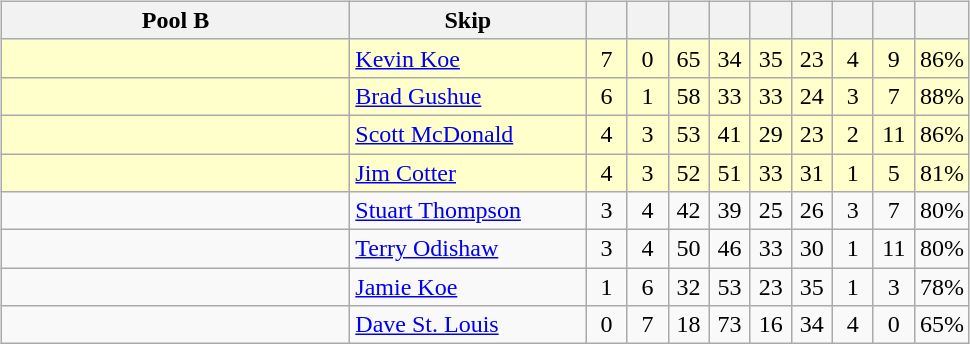<table>
<tr>
<td valign=top width=10%><br><table class=wikitable style="text-align: center;">
<tr>
<th width=225>Pool B</th>
<th width=150>Skip</th>
<th width=20></th>
<th width=20></th>
<th width=20></th>
<th width=20></th>
<th width=20></th>
<th width=20></th>
<th width=20></th>
<th width=20></th>
<th width=20></th>
</tr>
<tr bgcolor=#ffffcc>
<td style="text-align: left;"></td>
<td style="text-align: left;"><a href='#'>Kevin Koe</a></td>
<td>7</td>
<td>0</td>
<td>65</td>
<td>34</td>
<td>35</td>
<td>23</td>
<td>4</td>
<td>9</td>
<td>86%</td>
</tr>
<tr bgcolor=#ffffcc>
<td style="text-align: left;"></td>
<td style="text-align: left;"><a href='#'>Brad Gushue</a></td>
<td>6</td>
<td>1</td>
<td>58</td>
<td>33</td>
<td>33</td>
<td>24</td>
<td>3</td>
<td>7</td>
<td>88%</td>
</tr>
<tr bgcolor=#ffffcc>
<td style="text-align: left;"></td>
<td style="text-align: left;"><a href='#'>Scott McDonald</a></td>
<td>4</td>
<td>3</td>
<td>53</td>
<td>41</td>
<td>29</td>
<td>23</td>
<td>2</td>
<td>11</td>
<td>86%</td>
</tr>
<tr bgcolor=#ffffcc>
<td style="text-align: left;"></td>
<td style="text-align: left;"><a href='#'>Jim Cotter</a></td>
<td>4</td>
<td>3</td>
<td>52</td>
<td>51</td>
<td>33</td>
<td>31</td>
<td>1</td>
<td>5</td>
<td>81%</td>
</tr>
<tr>
<td style="text-align: left;"></td>
<td style="text-align: left;"><a href='#'>Stuart Thompson</a></td>
<td>3</td>
<td>4</td>
<td>42</td>
<td>39</td>
<td>25</td>
<td>26</td>
<td>3</td>
<td>7</td>
<td>80%</td>
</tr>
<tr>
<td style="text-align: left;"></td>
<td style="text-align: left;"><a href='#'>Terry Odishaw</a></td>
<td>3</td>
<td>4</td>
<td>50</td>
<td>46</td>
<td>33</td>
<td>30</td>
<td>1</td>
<td>11</td>
<td>80%</td>
</tr>
<tr>
<td style="text-align: left;"></td>
<td style="text-align: left;"><a href='#'>Jamie Koe</a></td>
<td>1</td>
<td>6</td>
<td>32</td>
<td>53</td>
<td>23</td>
<td>35</td>
<td>1</td>
<td>3</td>
<td>78%</td>
</tr>
<tr>
<td style="text-align: left;"></td>
<td style="text-align: left;"><a href='#'>Dave St. Louis</a></td>
<td>0</td>
<td>7</td>
<td>18</td>
<td>73</td>
<td>16</td>
<td>34</td>
<td>4</td>
<td>0</td>
<td>65%</td>
</tr>
</table>
</td>
</tr>
</table>
